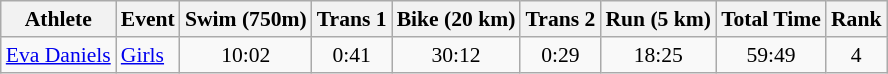<table class="wikitable" style="font-size:90%;">
<tr>
<th>Athlete</th>
<th>Event</th>
<th>Swim (750m)</th>
<th>Trans 1</th>
<th>Bike (20 km)</th>
<th>Trans 2</th>
<th>Run (5 km)</th>
<th>Total Time</th>
<th>Rank</th>
</tr>
<tr align=center>
<td align=left><a href='#'>Eva Daniels</a></td>
<td align=left><a href='#'>Girls</a></td>
<td>10:02</td>
<td>0:41</td>
<td>30:12</td>
<td>0:29</td>
<td>18:25</td>
<td>59:49</td>
<td>4</td>
</tr>
</table>
